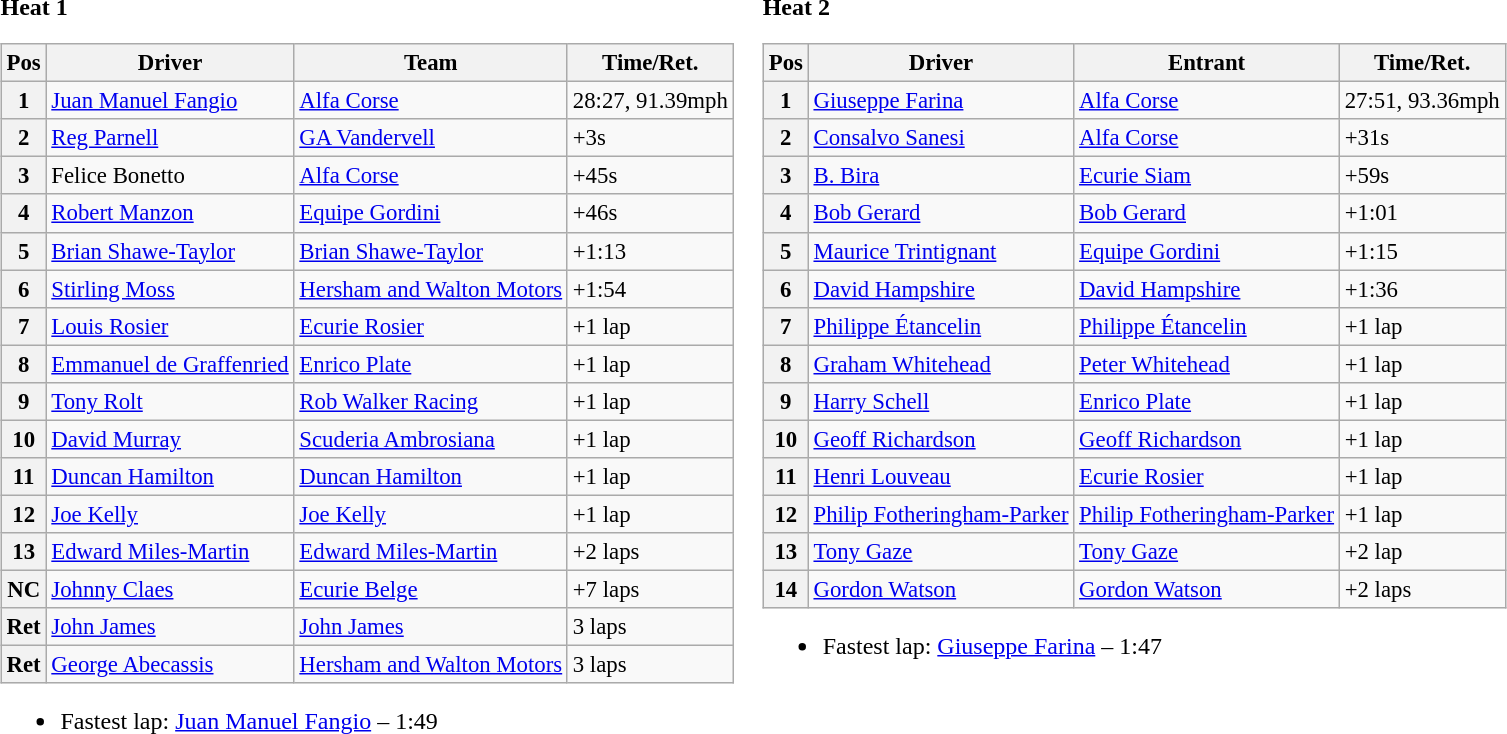<table>
<tr>
<td valign="top"><strong>Heat 1</strong><br><table class="wikitable" style="font-size: 95%;">
<tr>
<th>Pos</th>
<th>Driver</th>
<th>Team</th>
<th>Time/Ret.</th>
</tr>
<tr>
<th>1</th>
<td> <a href='#'>Juan Manuel Fangio</a></td>
<td><a href='#'>Alfa Corse</a></td>
<td>28:27, 91.39mph</td>
</tr>
<tr>
<th>2</th>
<td> <a href='#'>Reg Parnell</a></td>
<td><a href='#'>GA Vandervell</a></td>
<td>+3s</td>
</tr>
<tr>
<th>3</th>
<td> Felice Bonetto</td>
<td><a href='#'>Alfa Corse</a></td>
<td>+45s</td>
</tr>
<tr>
<th>4</th>
<td> <a href='#'>Robert Manzon</a></td>
<td><a href='#'>Equipe Gordini</a></td>
<td>+46s</td>
</tr>
<tr>
<th>5</th>
<td> <a href='#'>Brian Shawe-Taylor</a></td>
<td><a href='#'>Brian Shawe-Taylor</a></td>
<td>+1:13</td>
</tr>
<tr>
<th>6</th>
<td> <a href='#'>Stirling Moss</a></td>
<td><a href='#'>Hersham and Walton Motors</a></td>
<td>+1:54</td>
</tr>
<tr>
<th>7</th>
<td> <a href='#'>Louis Rosier</a></td>
<td><a href='#'>Ecurie Rosier</a></td>
<td>+1 lap</td>
</tr>
<tr>
<th>8</th>
<td> <a href='#'>Emmanuel de Graffenried</a></td>
<td><a href='#'>Enrico Plate</a></td>
<td>+1 lap</td>
</tr>
<tr>
<th>9</th>
<td> <a href='#'>Tony Rolt</a></td>
<td><a href='#'>Rob Walker Racing</a></td>
<td>+1 lap</td>
</tr>
<tr>
<th>10</th>
<td> <a href='#'>David Murray</a></td>
<td><a href='#'>Scuderia Ambrosiana</a></td>
<td>+1 lap</td>
</tr>
<tr>
<th>11</th>
<td> <a href='#'>Duncan Hamilton</a></td>
<td><a href='#'>Duncan Hamilton</a></td>
<td>+1 lap</td>
</tr>
<tr>
<th>12</th>
<td> <a href='#'>Joe Kelly</a></td>
<td><a href='#'>Joe Kelly</a></td>
<td>+1 lap</td>
</tr>
<tr>
<th>13</th>
<td> <a href='#'>Edward Miles-Martin</a></td>
<td><a href='#'>Edward Miles-Martin</a></td>
<td>+2 laps</td>
</tr>
<tr>
<th>NC</th>
<td> <a href='#'>Johnny Claes</a></td>
<td><a href='#'>Ecurie Belge</a></td>
<td>+7 laps</td>
</tr>
<tr>
<th>Ret</th>
<td> <a href='#'>John James</a></td>
<td><a href='#'>John James</a></td>
<td>3 laps</td>
</tr>
<tr>
<th>Ret</th>
<td> <a href='#'>George Abecassis</a></td>
<td><a href='#'>Hersham and Walton Motors</a></td>
<td>3 laps</td>
</tr>
</table>
<ul><li>Fastest lap: <a href='#'>Juan Manuel Fangio</a> – 1:49</li></ul></td>
<td valign="top"><strong>Heat 2</strong><br><table class="wikitable" style="font-size: 95%;">
<tr>
<th>Pos</th>
<th>Driver</th>
<th>Entrant</th>
<th>Time/Ret.</th>
</tr>
<tr>
<th>1</th>
<td> <a href='#'>Giuseppe Farina</a></td>
<td><a href='#'>Alfa Corse</a></td>
<td>27:51, 93.36mph</td>
</tr>
<tr>
<th>2</th>
<td> <a href='#'>Consalvo Sanesi</a></td>
<td><a href='#'>Alfa Corse</a></td>
<td>+31s</td>
</tr>
<tr>
<th>3</th>
<td> <a href='#'>B. Bira</a></td>
<td><a href='#'>Ecurie Siam</a></td>
<td>+59s</td>
</tr>
<tr>
<th>4</th>
<td> <a href='#'>Bob Gerard</a></td>
<td><a href='#'>Bob Gerard</a></td>
<td>+1:01</td>
</tr>
<tr>
<th>5</th>
<td> <a href='#'>Maurice Trintignant</a></td>
<td><a href='#'>Equipe Gordini</a></td>
<td>+1:15</td>
</tr>
<tr>
<th>6</th>
<td> <a href='#'>David Hampshire</a></td>
<td><a href='#'>David Hampshire</a></td>
<td>+1:36</td>
</tr>
<tr>
<th>7</th>
<td> <a href='#'>Philippe Étancelin</a></td>
<td><a href='#'>Philippe Étancelin</a></td>
<td>+1 lap</td>
</tr>
<tr>
<th>8</th>
<td> <a href='#'>Graham Whitehead</a></td>
<td><a href='#'>Peter Whitehead</a></td>
<td>+1 lap</td>
</tr>
<tr>
<th>9</th>
<td> <a href='#'>Harry Schell</a></td>
<td><a href='#'>Enrico Plate</a></td>
<td>+1 lap</td>
</tr>
<tr>
<th>10</th>
<td> <a href='#'>Geoff Richardson</a></td>
<td><a href='#'>Geoff Richardson</a></td>
<td>+1 lap</td>
</tr>
<tr>
<th>11</th>
<td> <a href='#'>Henri Louveau</a></td>
<td><a href='#'>Ecurie Rosier</a></td>
<td>+1 lap</td>
</tr>
<tr>
<th>12</th>
<td> <a href='#'>Philip Fotheringham-Parker</a></td>
<td><a href='#'>Philip Fotheringham-Parker</a></td>
<td>+1 lap</td>
</tr>
<tr>
<th>13</th>
<td> <a href='#'>Tony Gaze</a></td>
<td><a href='#'>Tony Gaze</a></td>
<td>+2 lap</td>
</tr>
<tr>
<th>14</th>
<td> <a href='#'>Gordon Watson</a></td>
<td><a href='#'>Gordon Watson</a></td>
<td>+2 laps</td>
</tr>
</table>
<ul><li>Fastest lap: <a href='#'>Giuseppe Farina</a> – 1:47</li></ul></td>
</tr>
</table>
